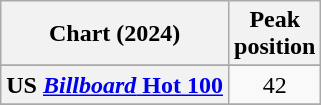<table class="wikitable plainrowheaders sortable">
<tr>
<th>Chart (2024)</th>
<th>Peak<br>position</th>
</tr>
<tr>
</tr>
<tr>
</tr>
<tr>
</tr>
<tr>
<th scope="row">US <a href='#'><em>Billboard</em> Hot 100</a></th>
<td align="center">42</td>
</tr>
<tr>
</tr>
</table>
